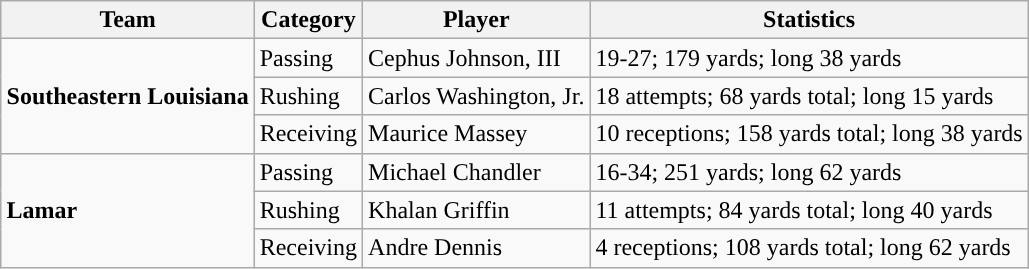<table class="wikitable" style="float: right;">
<tr>
<th>Team</th>
<th>Category</th>
<th>Player</th>
<th>Statistics</th>
</tr>
<tr>
<td rowspan=3><strong>Southeastern Louisiana</strong></td>
<td>Passing</td>
<td>Cephus Johnson, III</td>
<td>19-27; 179 yards; long 38 yards</td>
</tr>
<tr>
<td>Rushing</td>
<td>Carlos Washington, Jr.</td>
<td>18 attempts; 68 yards total; long 15 yards</td>
</tr>
<tr>
<td>Receiving</td>
<td>Maurice Massey</td>
<td>10 receptions; 158 yards total; long 38 yards</td>
</tr>
<tr>
<td rowspan=3><strong>Lamar</strong></td>
<td>Passing</td>
<td>Michael Chandler</td>
<td>16-34; 251 yards; long 62 yards</td>
</tr>
<tr>
<td>Rushing</td>
<td>Khalan Griffin</td>
<td>11 attempts; 84 yards total; long 40 yards</td>
</tr>
<tr>
<td>Receiving</td>
<td>Andre Dennis</td>
<td>4 receptions; 108 yards total; long 62 yards</td>
</tr>
</table>
